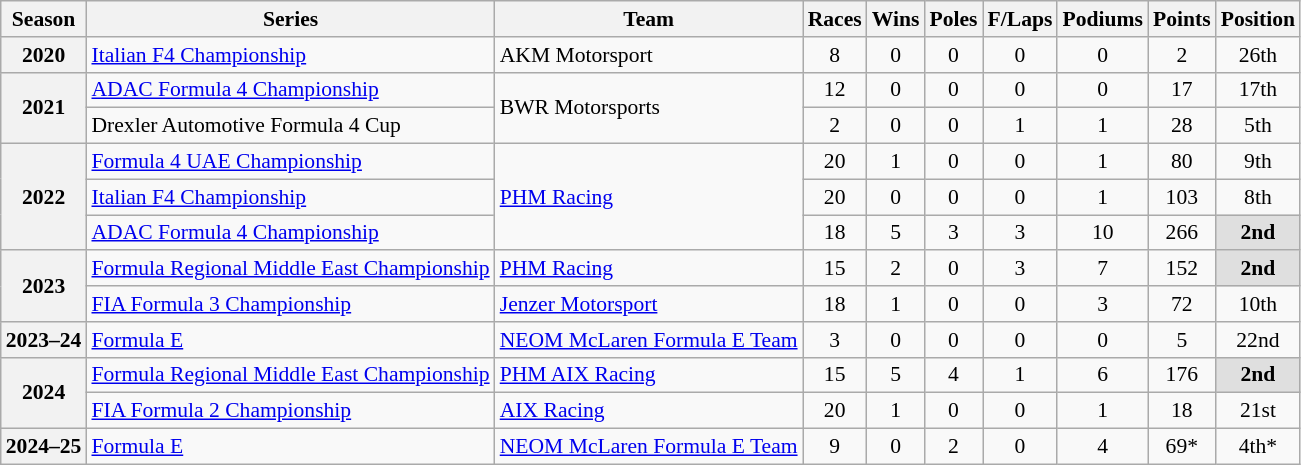<table class="wikitable" style="font-size: 90%; text-align:center">
<tr>
<th>Season</th>
<th>Series</th>
<th>Team</th>
<th>Races</th>
<th>Wins</th>
<th>Poles</th>
<th>F/Laps</th>
<th>Podiums</th>
<th>Points</th>
<th>Position</th>
</tr>
<tr>
<th>2020</th>
<td align="left"><a href='#'>Italian F4 Championship</a></td>
<td align="left">AKM Motorsport</td>
<td>8</td>
<td>0</td>
<td>0</td>
<td>0</td>
<td>0</td>
<td>2</td>
<td>26th</td>
</tr>
<tr>
<th rowspan="2">2021</th>
<td align="left"><a href='#'>ADAC Formula 4 Championship</a></td>
<td rowspan="2" align="left">BWR Motorsports</td>
<td>12</td>
<td>0</td>
<td>0</td>
<td>0</td>
<td>0</td>
<td>17</td>
<td>17th</td>
</tr>
<tr>
<td align="left">Drexler Automotive Formula 4 Cup</td>
<td>2</td>
<td>0</td>
<td>0</td>
<td>1</td>
<td>1</td>
<td>28</td>
<td>5th</td>
</tr>
<tr>
<th rowspan="3">2022</th>
<td align="left"><a href='#'>Formula 4 UAE Championship</a></td>
<td rowspan="3"  align="left"><a href='#'>PHM Racing</a></td>
<td>20</td>
<td>1</td>
<td>0</td>
<td>0</td>
<td>1</td>
<td>80</td>
<td>9th</td>
</tr>
<tr>
<td align="left"><a href='#'>Italian F4 Championship</a></td>
<td>20</td>
<td>0</td>
<td>0</td>
<td>0</td>
<td>1</td>
<td>103</td>
<td>8th</td>
</tr>
<tr>
<td align="left"><a href='#'>ADAC Formula 4 Championship</a></td>
<td>18</td>
<td>5</td>
<td>3</td>
<td>3</td>
<td>10</td>
<td>266</td>
<td style="background:#DFDFDF;"><strong>2nd</strong></td>
</tr>
<tr>
<th rowspan=2>2023</th>
<td align=left><a href='#'>Formula Regional Middle East Championship</a></td>
<td align=left><a href='#'>PHM Racing</a></td>
<td>15</td>
<td>2</td>
<td>0</td>
<td>3</td>
<td>7</td>
<td>152</td>
<td style="background:#DFDFDF;"><strong>2nd</strong></td>
</tr>
<tr>
<td align=left><a href='#'>FIA Formula 3 Championship</a></td>
<td align=left><a href='#'>Jenzer Motorsport</a></td>
<td>18</td>
<td>1</td>
<td>0</td>
<td>0</td>
<td>3</td>
<td>72</td>
<td>10th</td>
</tr>
<tr>
<th nowrap>2023–24</th>
<td align="left"><a href='#'>Formula E</a></td>
<td align="left" nowrap><a href='#'>NEOM McLaren Formula E Team</a></td>
<td>3</td>
<td>0</td>
<td>0</td>
<td>0</td>
<td>0</td>
<td>5</td>
<td>22nd</td>
</tr>
<tr>
<th rowspan="2">2024</th>
<td align="left" nowrap><a href='#'>Formula Regional Middle East Championship</a></td>
<td align="left"><a href='#'>PHM AIX Racing</a></td>
<td>15</td>
<td>5</td>
<td>4</td>
<td>1</td>
<td>6</td>
<td>176</td>
<td style="background:#DFDFDF;"><strong>2nd</strong></td>
</tr>
<tr>
<td align=left><a href='#'>FIA Formula 2 Championship</a></td>
<td align="left"><a href='#'>AIX Racing</a></td>
<td>20</td>
<td>1</td>
<td>0</td>
<td>0</td>
<td>1</td>
<td>18</td>
<td>21st</td>
</tr>
<tr>
<th>2024–25</th>
<td align=left><a href='#'>Formula E</a></td>
<td align=left><a href='#'>NEOM McLaren Formula E Team</a></td>
<td>9</td>
<td>0</td>
<td>2</td>
<td>0</td>
<td>4</td>
<td>69*</td>
<td>4th*</td>
</tr>
</table>
